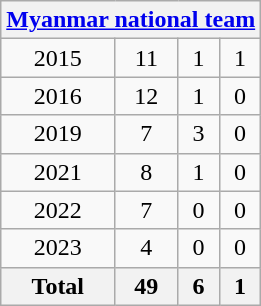<table class="wikitable" style="text-align:center">
<tr>
<th colspan=4><a href='#'>Myanmar national team</a></th>
</tr>
<tr>
<td>2015</td>
<td>11</td>
<td>1</td>
<td>1</td>
</tr>
<tr>
<td>2016</td>
<td>12</td>
<td>1</td>
<td>0</td>
</tr>
<tr>
<td>2019</td>
<td>7</td>
<td>3</td>
<td>0</td>
</tr>
<tr>
<td>2021</td>
<td>8</td>
<td>1</td>
<td>0</td>
</tr>
<tr>
<td>2022</td>
<td>7</td>
<td>0</td>
<td>0</td>
</tr>
<tr>
<td>2023</td>
<td>4</td>
<td>0</td>
<td>0</td>
</tr>
<tr>
<th>Total</th>
<th>49</th>
<th>6</th>
<th>1</th>
</tr>
</table>
